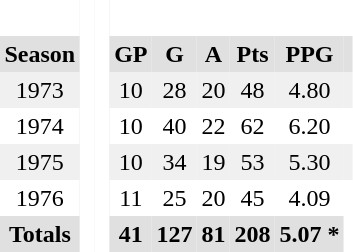<table BORDER="0" CELLPADDING="3" CELLSPACING="0">
<tr ALIGN="center" bgcolor="#e0e0e0">
<th colspan="1" bgcolor="#ffffff"> </th>
<th rowspan="99" bgcolor="#ffffff"> </th>
<th rowspan="99" bgcolor="#ffffff"> </th>
</tr>
<tr ALIGN="center" bgcolor="#e0e0e0">
<th>Season</th>
<th>GP</th>
<th>G</th>
<th>A</th>
<th>Pts</th>
<th>PPG</th>
<th></th>
</tr>
<tr ALIGN="center" bgcolor="#f0f0f0">
<td>1973</td>
<td>10</td>
<td>28</td>
<td>20</td>
<td>48</td>
<td>4.80</td>
<td></td>
</tr>
<tr ALIGN="center">
<td>1974</td>
<td>10</td>
<td>40</td>
<td>22</td>
<td>62</td>
<td>6.20</td>
<td></td>
</tr>
<tr ALIGN="center" bgcolor="#f0f0f0">
<td>1975</td>
<td>10</td>
<td>34</td>
<td>19</td>
<td>53</td>
<td>5.30</td>
<td></td>
</tr>
<tr ALIGN="center">
<td>1976</td>
<td>11</td>
<td>25</td>
<td>20</td>
<td>45</td>
<td>4.09</td>
<td></td>
</tr>
<tr ALIGN="center"  bgcolor="#e0e0e0">
<th colspan="1.5">Totals</th>
<th>41</th>
<th>127</th>
<th>81</th>
<th>208</th>
<th>5.07 *</th>
</tr>
</table>
